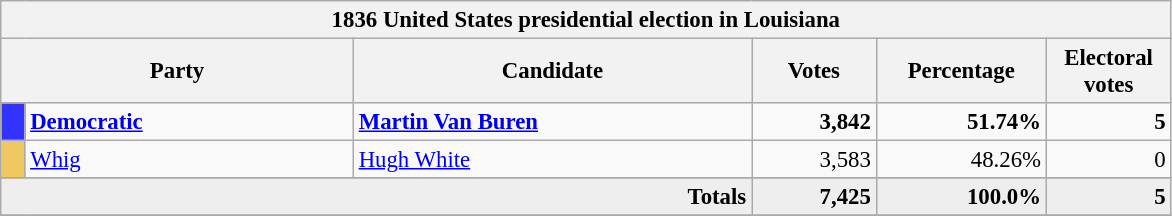<table class="wikitable" style="font-size: 95%;">
<tr>
<th colspan="6">1836 United States presidential election in Louisiana</th>
</tr>
<tr>
<th colspan="2" style="width: 15em">Party</th>
<th style="width: 17em">Candidate</th>
<th style="width: 5em">Votes</th>
<th style="width: 7em">Percentage</th>
<th style="width: 5em">Electoral votes</th>
</tr>
<tr>
<th style="background-color:#3333FF; width: 3px"></th>
<td style="width: 130px"><strong><a href='#'>Democratic</a></strong></td>
<td><strong><a href='#'>Martin Van Buren</a></strong></td>
<td align="right"><strong>3,842</strong></td>
<td align="right"><strong>51.74%</strong></td>
<td align="right"><strong>5</strong></td>
</tr>
<tr>
<th style="background-color:#F0C862; width: 3px"></th>
<td style="width: 130px"><a href='#'>Whig</a></td>
<td><a href='#'>Hugh White</a></td>
<td align="right">3,583</td>
<td align="right">48.26%</td>
<td align="right">0</td>
</tr>
<tr>
</tr>
<tr bgcolor="#EEEEEE">
<td colspan="3" align="right"><strong>Totals</strong></td>
<td align="right"><strong>7,425</strong></td>
<td align="right"><strong>100.0%</strong></td>
<td align="right"><strong>5</strong></td>
</tr>
<tr>
</tr>
</table>
